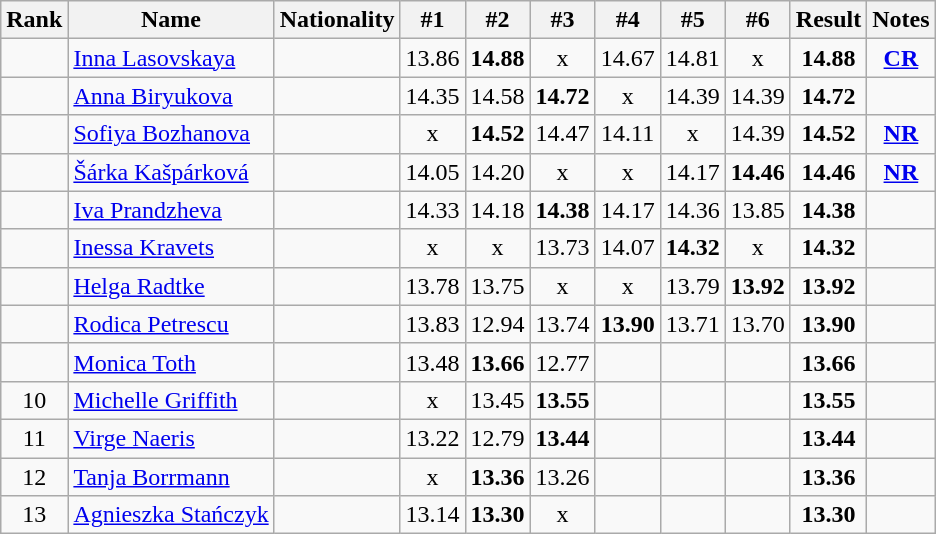<table class="wikitable sortable" style="text-align:center">
<tr>
<th>Rank</th>
<th>Name</th>
<th>Nationality</th>
<th>#1</th>
<th>#2</th>
<th>#3</th>
<th>#4</th>
<th>#5</th>
<th>#6</th>
<th>Result</th>
<th>Notes</th>
</tr>
<tr>
<td></td>
<td align="left"><a href='#'>Inna Lasovskaya</a></td>
<td align=left></td>
<td>13.86</td>
<td><strong>14.88</strong></td>
<td>x</td>
<td>14.67</td>
<td>14.81</td>
<td>x</td>
<td><strong>14.88</strong></td>
<td><strong><a href='#'>CR</a></strong></td>
</tr>
<tr>
<td></td>
<td align="left"><a href='#'>Anna Biryukova</a></td>
<td align=left></td>
<td>14.35</td>
<td>14.58</td>
<td><strong>14.72</strong></td>
<td>x</td>
<td>14.39</td>
<td>14.39</td>
<td><strong>14.72</strong></td>
<td></td>
</tr>
<tr>
<td></td>
<td align="left"><a href='#'>Sofiya Bozhanova</a></td>
<td align=left></td>
<td>x</td>
<td><strong>14.52</strong></td>
<td>14.47</td>
<td>14.11</td>
<td>x</td>
<td>14.39</td>
<td><strong>14.52</strong></td>
<td><strong><a href='#'>NR</a></strong></td>
</tr>
<tr>
<td></td>
<td align="left"><a href='#'>Šárka Kašpárková</a></td>
<td align=left></td>
<td>14.05</td>
<td>14.20</td>
<td>x</td>
<td>x</td>
<td>14.17</td>
<td><strong>14.46</strong></td>
<td><strong>14.46</strong></td>
<td><strong><a href='#'>NR</a></strong></td>
</tr>
<tr>
<td></td>
<td align="left"><a href='#'>Iva Prandzheva</a></td>
<td align=left></td>
<td>14.33</td>
<td>14.18</td>
<td><strong>14.38</strong></td>
<td>14.17</td>
<td>14.36</td>
<td>13.85</td>
<td><strong>14.38</strong></td>
<td></td>
</tr>
<tr>
<td></td>
<td align="left"><a href='#'>Inessa Kravets</a></td>
<td align=left></td>
<td>x</td>
<td>x</td>
<td>13.73</td>
<td>14.07</td>
<td><strong>14.32</strong></td>
<td>x</td>
<td><strong>14.32</strong></td>
<td></td>
</tr>
<tr>
<td></td>
<td align="left"><a href='#'>Helga Radtke</a></td>
<td align=left></td>
<td>13.78</td>
<td>13.75</td>
<td>x</td>
<td>x</td>
<td>13.79</td>
<td><strong>13.92</strong></td>
<td><strong>13.92</strong></td>
<td></td>
</tr>
<tr>
<td></td>
<td align="left"><a href='#'>Rodica Petrescu</a></td>
<td align=left></td>
<td>13.83</td>
<td>12.94</td>
<td>13.74</td>
<td><strong>13.90</strong></td>
<td>13.71</td>
<td>13.70</td>
<td><strong>13.90</strong></td>
<td></td>
</tr>
<tr>
<td></td>
<td align="left"><a href='#'>Monica Toth</a></td>
<td align=left></td>
<td>13.48</td>
<td><strong>13.66</strong></td>
<td>12.77</td>
<td></td>
<td></td>
<td></td>
<td><strong>13.66</strong></td>
<td></td>
</tr>
<tr>
<td>10</td>
<td align="left"><a href='#'>Michelle Griffith</a></td>
<td align=left></td>
<td>x</td>
<td>13.45</td>
<td><strong>13.55</strong></td>
<td></td>
<td></td>
<td></td>
<td><strong>13.55</strong></td>
<td></td>
</tr>
<tr>
<td>11</td>
<td align="left"><a href='#'>Virge Naeris</a></td>
<td align=left></td>
<td>13.22</td>
<td>12.79</td>
<td><strong>13.44</strong></td>
<td></td>
<td></td>
<td></td>
<td><strong>13.44</strong></td>
<td></td>
</tr>
<tr>
<td>12</td>
<td align="left"><a href='#'>Tanja Borrmann</a></td>
<td align=left></td>
<td>x</td>
<td><strong>13.36</strong></td>
<td>13.26</td>
<td></td>
<td></td>
<td></td>
<td><strong>13.36</strong></td>
<td></td>
</tr>
<tr>
<td>13</td>
<td align="left"><a href='#'>Agnieszka Stańczyk</a></td>
<td align=left></td>
<td>13.14</td>
<td><strong>13.30</strong></td>
<td>x</td>
<td></td>
<td></td>
<td></td>
<td><strong>13.30</strong></td>
<td></td>
</tr>
</table>
